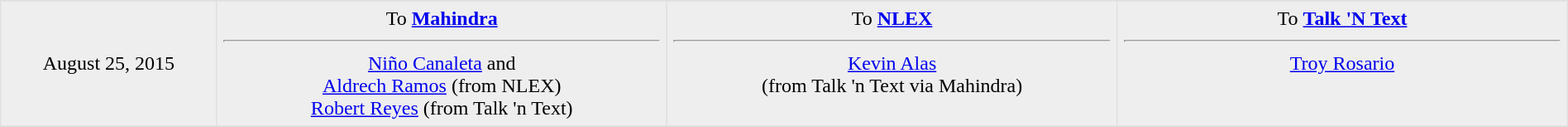<table border=1 style="border-collapse:collapse; text-align: center; width: 100%" bordercolor="#DFDFDF"  cellpadding="5">
<tr>
</tr>
<tr bgcolor="eeeeee">
<td style="width:12%">August 25, 2015</td>
<td style="width:25%" valign="top">To <strong><a href='#'>Mahindra</a></strong><hr><a href='#'>Niño Canaleta</a> and<br><a href='#'>Aldrech Ramos</a> (from NLEX)<br><a href='#'>Robert Reyes</a> (from Talk 'n Text)</td>
<td style="width:25%" valign="top">To <strong><a href='#'>NLEX</a></strong><hr><a href='#'>Kevin Alas</a><br>(from Talk 'n Text via Mahindra)</td>
<td style="width:25%" valign="top">To <strong><a href='#'>Talk 'N Text</a></strong><hr><a href='#'>Troy Rosario</a></td>
</tr>
<tr>
</tr>
</table>
